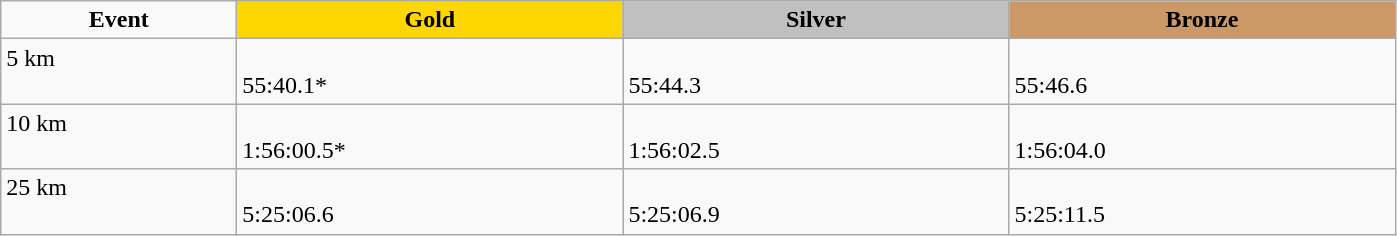<table class="wikitable" style="text-align:left">
<tr align="center">
<td width=150><strong>Event</strong></td>
<td width=250 bgcolor=gold><strong>Gold</strong></td>
<td width=250 bgcolor=silver><strong>Silver</strong></td>
<td width=250 bgcolor=CC9966><strong>Bronze</strong></td>
</tr>
<tr valign="top">
<td>5 km<br><div></div></td>
<td> <br> 55:40.1*</td>
<td> <br> 55:44.3</td>
<td> <br> 55:46.6</td>
</tr>
<tr valign="top">
<td>10 km<br><div></div></td>
<td> <br> 1:56:00.5*</td>
<td> <br> 1:56:02.5</td>
<td> <br> 1:56:04.0</td>
</tr>
<tr valign="top">
<td>25 km<br><div></div></td>
<td> <br> 5:25:06.6</td>
<td> <br> 5:25:06.9</td>
<td> <br> 5:25:11.5</td>
</tr>
</table>
